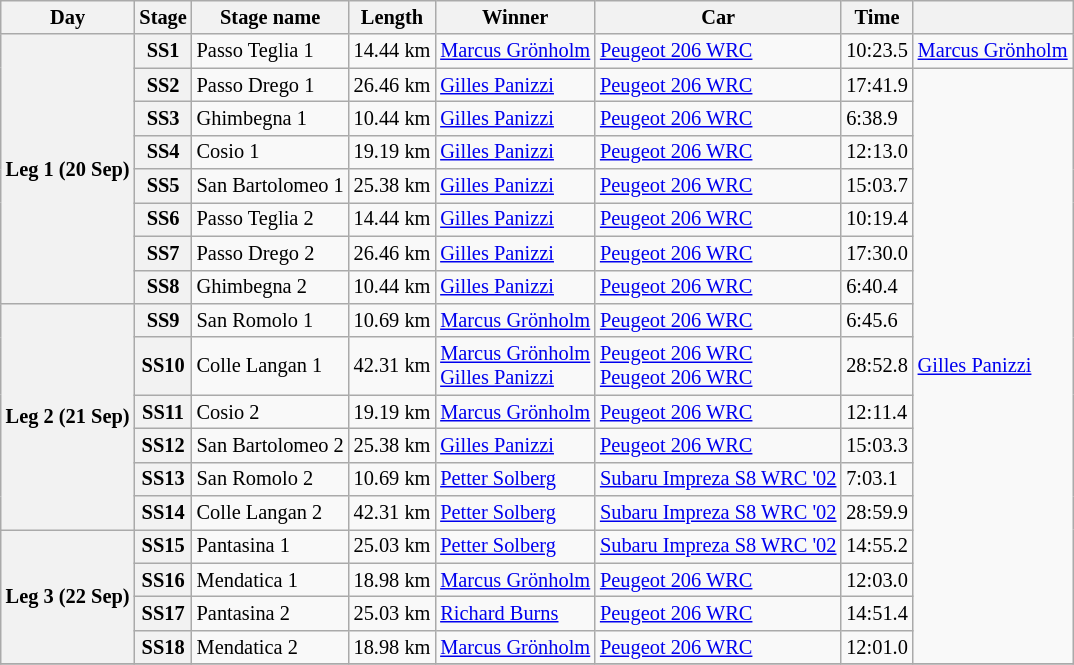<table class="wikitable" style="font-size: 85%;">
<tr>
<th>Day</th>
<th>Stage</th>
<th>Stage name</th>
<th>Length</th>
<th>Winner</th>
<th>Car</th>
<th>Time</th>
<th></th>
</tr>
<tr>
<th rowspan="8">Leg 1 (20 Sep)</th>
<th>SS1</th>
<td>Passo Teglia 1</td>
<td align="center">14.44 km</td>
<td> <a href='#'>Marcus Grönholm</a></td>
<td><a href='#'>Peugeot 206 WRC</a></td>
<td>10:23.5</td>
<td rowspan="1"> <a href='#'>Marcus Grönholm</a></td>
</tr>
<tr>
<th>SS2</th>
<td>Passo Drego 1</td>
<td align="center">26.46 km</td>
<td> <a href='#'>Gilles Panizzi</a></td>
<td><a href='#'>Peugeot 206 WRC</a></td>
<td>17:41.9</td>
<td rowspan="17"> <a href='#'>Gilles Panizzi</a></td>
</tr>
<tr>
<th>SS3</th>
<td>Ghimbegna 1</td>
<td align="center">10.44 km</td>
<td> <a href='#'>Gilles Panizzi</a></td>
<td><a href='#'>Peugeot 206 WRC</a></td>
<td>6:38.9</td>
</tr>
<tr>
<th>SS4</th>
<td>Cosio 1</td>
<td align="center">19.19 km</td>
<td> <a href='#'>Gilles Panizzi</a></td>
<td><a href='#'>Peugeot 206 WRC</a></td>
<td>12:13.0</td>
</tr>
<tr>
<th>SS5</th>
<td>San Bartolomeo 1</td>
<td align="center">25.38 km</td>
<td> <a href='#'>Gilles Panizzi</a></td>
<td><a href='#'>Peugeot 206 WRC</a></td>
<td>15:03.7</td>
</tr>
<tr>
<th>SS6</th>
<td>Passo Teglia 2</td>
<td align="center">14.44 km</td>
<td> <a href='#'>Gilles Panizzi</a></td>
<td><a href='#'>Peugeot 206 WRC</a></td>
<td>10:19.4</td>
</tr>
<tr>
<th>SS7</th>
<td>Passo Drego 2</td>
<td align="center">26.46 km</td>
<td> <a href='#'>Gilles Panizzi</a></td>
<td><a href='#'>Peugeot 206 WRC</a></td>
<td>17:30.0</td>
</tr>
<tr>
<th>SS8</th>
<td>Ghimbegna 2</td>
<td align="center">10.44 km</td>
<td> <a href='#'>Gilles Panizzi</a></td>
<td><a href='#'>Peugeot 206 WRC</a></td>
<td>6:40.4</td>
</tr>
<tr>
<th rowspan="6">Leg 2 (21 Sep)</th>
<th>SS9</th>
<td>San Romolo 1</td>
<td align="center">10.69 km</td>
<td> <a href='#'>Marcus Grönholm</a></td>
<td><a href='#'>Peugeot 206 WRC</a></td>
<td>6:45.6</td>
</tr>
<tr>
<th>SS10</th>
<td>Colle Langan 1</td>
<td align="center">42.31 km</td>
<td> <a href='#'>Marcus Grönholm</a><br> <a href='#'>Gilles Panizzi</a></td>
<td><a href='#'>Peugeot 206 WRC</a><br><a href='#'>Peugeot 206 WRC</a></td>
<td>28:52.8</td>
</tr>
<tr>
<th>SS11</th>
<td>Cosio 2</td>
<td align="center">19.19 km</td>
<td> <a href='#'>Marcus Grönholm</a></td>
<td><a href='#'>Peugeot 206 WRC</a></td>
<td>12:11.4</td>
</tr>
<tr>
<th>SS12</th>
<td>San Bartolomeo 2</td>
<td align="center">25.38 km</td>
<td> <a href='#'>Gilles Panizzi</a></td>
<td><a href='#'>Peugeot 206 WRC</a></td>
<td>15:03.3</td>
</tr>
<tr>
<th>SS13</th>
<td>San Romolo 2</td>
<td align="center">10.69 km</td>
<td> <a href='#'>Petter Solberg</a></td>
<td><a href='#'>Subaru Impreza S8 WRC '02</a></td>
<td>7:03.1</td>
</tr>
<tr>
<th>SS14</th>
<td>Colle Langan 2</td>
<td align="center">42.31 km</td>
<td> <a href='#'>Petter Solberg</a></td>
<td><a href='#'>Subaru Impreza S8 WRC '02</a></td>
<td>28:59.9</td>
</tr>
<tr>
<th rowspan="4">Leg 3 (22 Sep)</th>
<th>SS15</th>
<td>Pantasina 1</td>
<td align="center">25.03 km</td>
<td> <a href='#'>Petter Solberg</a></td>
<td><a href='#'>Subaru Impreza S8 WRC '02</a></td>
<td>14:55.2</td>
</tr>
<tr>
<th>SS16</th>
<td>Mendatica 1</td>
<td align="center">18.98 km</td>
<td> <a href='#'>Marcus Grönholm</a></td>
<td><a href='#'>Peugeot 206 WRC</a></td>
<td>12:03.0</td>
</tr>
<tr>
<th>SS17</th>
<td>Pantasina 2</td>
<td align="center">25.03 km</td>
<td> <a href='#'>Richard Burns</a></td>
<td><a href='#'>Peugeot 206 WRC</a></td>
<td>14:51.4</td>
</tr>
<tr>
<th>SS18</th>
<td>Mendatica 2</td>
<td align="center">18.98 km</td>
<td> <a href='#'>Marcus Grönholm</a></td>
<td><a href='#'>Peugeot 206 WRC</a></td>
<td>12:01.0</td>
</tr>
<tr>
</tr>
</table>
